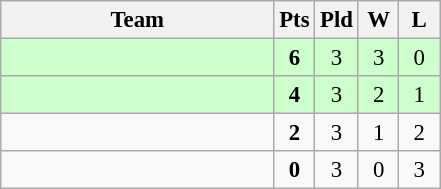<table class=wikitable style="text-align:center; font-size:95%">
<tr>
<th width=175>Team</th>
<th width=20>Pts</th>
<th width=20>Pld</th>
<th width=20>W</th>
<th width=20>L</th>
</tr>
<tr bgcolor=ccffcc>
<td style="text-align:left"></td>
<td><strong>6</strong></td>
<td>3</td>
<td>3</td>
<td>0</td>
</tr>
<tr bgcolor=ccffcc>
<td style="text-align:left"></td>
<td><strong>4</strong></td>
<td>3</td>
<td>2</td>
<td>1</td>
</tr>
<tr>
<td style="text-align:left"></td>
<td><strong>2</strong></td>
<td>3</td>
<td>1</td>
<td>2</td>
</tr>
<tr>
<td style="text-align:left"></td>
<td><strong>0</strong></td>
<td>3</td>
<td>0</td>
<td>3</td>
</tr>
</table>
